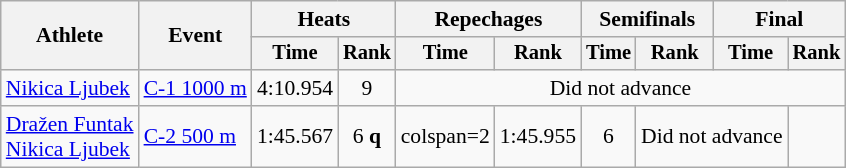<table class="wikitable" style="font-size:90%">
<tr>
<th rowspan=2>Athlete</th>
<th rowspan=2>Event</th>
<th colspan=2>Heats</th>
<th colspan=2>Repechages</th>
<th colspan=2>Semifinals</th>
<th colspan=2>Final</th>
</tr>
<tr style="font-size:95%">
<th>Time</th>
<th>Rank</th>
<th>Time</th>
<th>Rank</th>
<th>Time</th>
<th>Rank</th>
<th>Time</th>
<th>Rank</th>
</tr>
<tr align=center>
<td align=left><a href='#'>Nikica Ljubek</a></td>
<td align=left><a href='#'>C-1 1000 m</a></td>
<td>4:10.954</td>
<td>9</td>
<td colspan=6>Did not advance</td>
</tr>
<tr align=center>
<td align=left><a href='#'>Dražen Funtak</a><br><a href='#'>Nikica Ljubek</a></td>
<td align=left><a href='#'>C-2 500 m</a></td>
<td>1:45.567</td>
<td>6 <strong>q</strong></td>
<td>colspan=2 </td>
<td>1:45.955</td>
<td>6</td>
<td colspan=2>Did not advance</td>
</tr>
</table>
